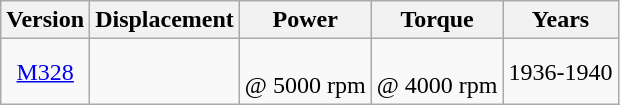<table class="wikitable" style="text-align: center;">
<tr>
<th>Version</th>
<th>Displacement</th>
<th>Power</th>
<th>Torque</th>
<th>Years</th>
</tr>
<tr>
<td><a href='#'>M328</a></td>
<td></td>
<td> <br> @ 5000 rpm</td>
<td> <br> @ 4000 rpm</td>
<td>1936-1940</td>
</tr>
</table>
